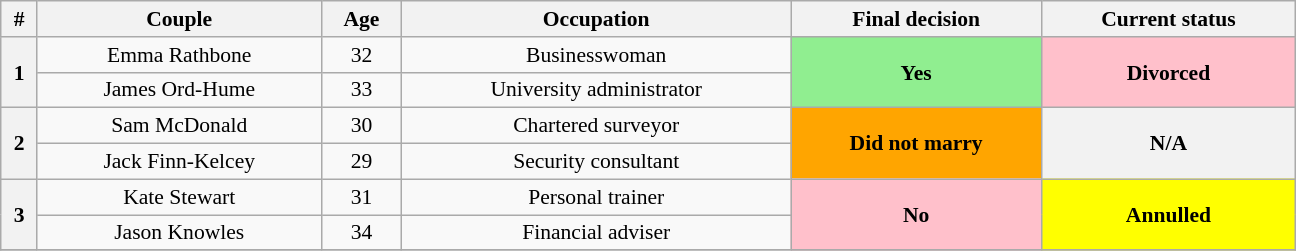<table class="wikitable plainrowheaders" style="text-align:center; font-size:90%; width:60em;">
<tr>
<th>#</th>
<th>Couple</th>
<th>Age</th>
<th>Occupation</th>
<th>Final decision</th>
<th>Current status</th>
</tr>
<tr>
<th rowspan="2">1</th>
<td>Emma Rathbone</td>
<td>32</td>
<td>Businesswoman</td>
<th rowspan="2" style="background:lightgreen;">Yes</th>
<th rowspan="2" style="background:pink;">Divorced</th>
</tr>
<tr>
<td>James Ord-Hume</td>
<td>33</td>
<td>University administrator</td>
</tr>
<tr>
<th rowspan="2">2</th>
<td>Sam McDonald</td>
<td>30</td>
<td>Chartered surveyor</td>
<th rowspan="2" style="background:orange;">Did not marry</th>
<th rowspan="2">N/A</th>
</tr>
<tr>
<td>Jack Finn-Kelcey</td>
<td>29</td>
<td>Security consultant</td>
</tr>
<tr>
<th rowspan="2">3</th>
<td>Kate Stewart</td>
<td>31</td>
<td>Personal trainer</td>
<th rowspan="2" style="background:pink;">No</th>
<th rowspan="2" style="background:yellow;">Annulled</th>
</tr>
<tr>
<td>Jason Knowles</td>
<td>34</td>
<td>Financial adviser</td>
</tr>
<tr>
</tr>
</table>
